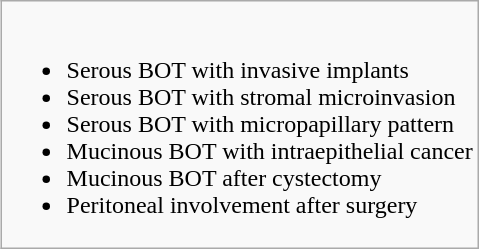<table class="wikitable" align="right">
<tr>
<td><br><ul><li>Serous BOT with invasive implants</li><li>Serous BOT with stromal microinvasion</li><li>Serous BOT with micropapillary pattern</li><li>Mucinous BOT with intraepithelial cancer</li><li>Mucinous BOT after cystectomy</li><li>Peritoneal involvement after surgery</li></ul></td>
</tr>
</table>
